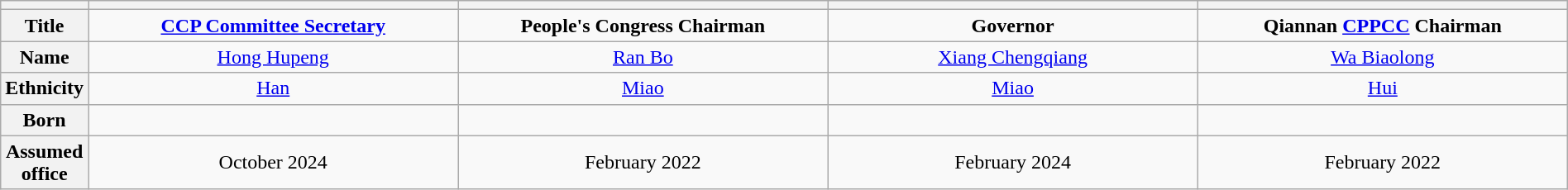<table class="wikitable" style="margin:1em auto 1em auto; text-align:center">
<tr>
<th></th>
<th style="width:25%"></th>
<th style="width:25%"></th>
<th style="width:25%"></th>
<th style="width:25%"></th>
</tr>
<tr>
<th>Title</th>
<td style="text-align:center;"><strong><a href='#'>CCP Committee Secretary</a></strong></td>
<td style="text-align:center;"><strong>People's Congress Chairman</strong></td>
<td style="text-align:center;"><strong>Governor</strong></td>
<td style="text-align:center;"><strong>Qiannan <a href='#'>CPPCC</a> Chairman</strong></td>
</tr>
<tr>
<th>Name</th>
<td><a href='#'>Hong Hupeng</a></td>
<td><a href='#'>Ran Bo</a></td>
<td><a href='#'>Xiang Chengqiang</a></td>
<td><a href='#'>Wa Biaolong</a></td>
</tr>
<tr>
<th>Ethnicity</th>
<td><a href='#'>Han</a></td>
<td><a href='#'>Miao</a></td>
<td><a href='#'>Miao</a></td>
<td><a href='#'>Hui</a></td>
</tr>
<tr>
<th>Born</th>
<td></td>
<td></td>
<td></td>
<td></td>
</tr>
<tr>
<th>Assumed office</th>
<td>October 2024</td>
<td>February 2022</td>
<td>February 2024</td>
<td>February 2022</td>
</tr>
</table>
